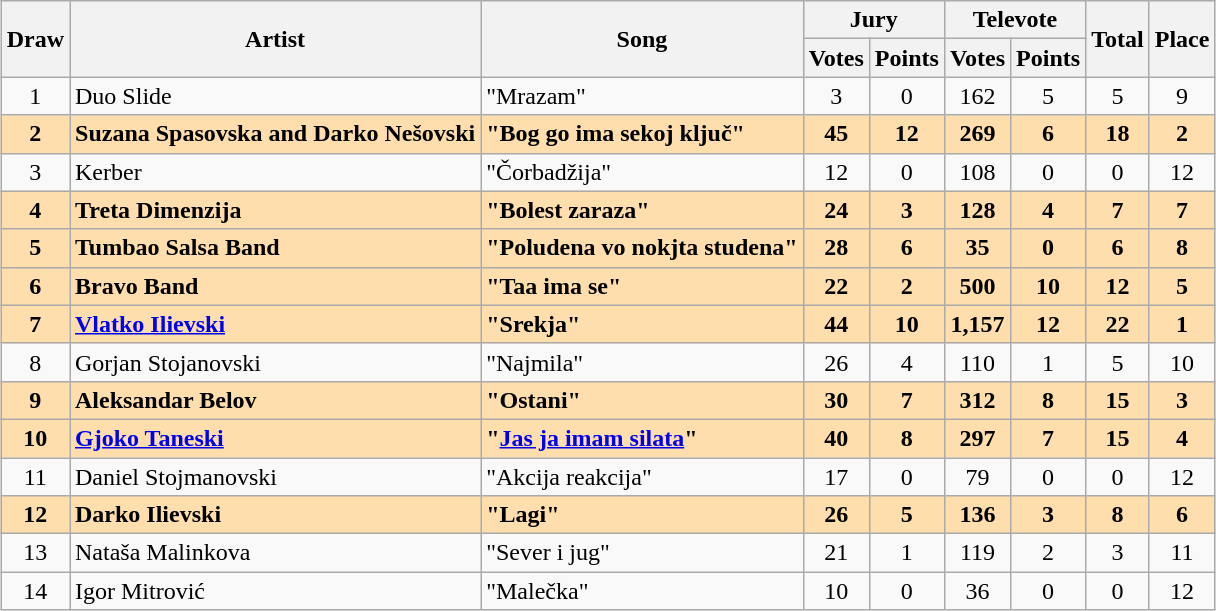<table class="sortable wikitable" style="margin: 1em auto 1em auto; text-align:center;">
<tr>
<th rowspan="2">Draw</th>
<th rowspan="2">Artist</th>
<th rowspan="2">Song</th>
<th colspan="2">Jury</th>
<th colspan="2">Televote</th>
<th rowspan="2">Total</th>
<th rowspan="2">Place</th>
</tr>
<tr>
<th>Votes</th>
<th>Points</th>
<th>Votes</th>
<th>Points</th>
</tr>
<tr>
<td>1</td>
<td align="left">Duo Slide</td>
<td align="left">"Mrazam"</td>
<td>3</td>
<td>0</td>
<td>162</td>
<td>5</td>
<td>5</td>
<td>9</td>
</tr>
<tr style="font-weight:bold; background:navajowhite">
<td>2</td>
<td align="left">Suzana Spasovska and Darko Nešovski</td>
<td align="left">"Bog go ima sekoј ključ"</td>
<td>45</td>
<td>12</td>
<td>269</td>
<td>6</td>
<td>18</td>
<td>2</td>
</tr>
<tr>
<td>3</td>
<td align="left">Kerber</td>
<td align="left">"Čorbadžiјa"</td>
<td>12</td>
<td>0</td>
<td>108</td>
<td>0</td>
<td>0</td>
<td>12</td>
</tr>
<tr style="font-weight:bold;background:navajowhite">
<td>4</td>
<td align="left">Treta Dimenzija</td>
<td align="left">"Bolest zaraza"</td>
<td>24</td>
<td>3</td>
<td>128</td>
<td>4</td>
<td>7</td>
<td>7</td>
</tr>
<tr style="font-weight:bold; background:navajowhite">
<td>5</td>
<td align="left">Tumbao Salsa Band</td>
<td align="left">"Poludena vo nokjta studena"</td>
<td>28</td>
<td>6</td>
<td>35</td>
<td>0</td>
<td>6</td>
<td>8</td>
</tr>
<tr style="font-weight:bold; background:navajowhite">
<td>6</td>
<td align="left">Bravo Band</td>
<td align="left">"Taa ima se"</td>
<td>22</td>
<td>2</td>
<td>500</td>
<td>10</td>
<td>12</td>
<td>5</td>
</tr>
<tr style="font-weight:bold; background:navajowhite">
<td>7</td>
<td align="left"><a href='#'>Vlatko Ilievski</a></td>
<td align="left">"Srekja"</td>
<td>44</td>
<td>10</td>
<td>1,157</td>
<td>12</td>
<td>22</td>
<td>1</td>
</tr>
<tr>
<td>8</td>
<td align="left">Gorjan Stojanovski</td>
<td align="left">"Najmila"</td>
<td>26</td>
<td>4</td>
<td>110</td>
<td>1</td>
<td>5</td>
<td>10</td>
</tr>
<tr style="font-weight:bold; background:navajowhite">
<td>9</td>
<td align="left">Aleksandar Belov</td>
<td align="left">"Ostani"</td>
<td>30</td>
<td>7</td>
<td>312</td>
<td>8</td>
<td>15</td>
<td>3</td>
</tr>
<tr style="font-weight:bold; background:navajowhite">
<td>10</td>
<td align="left"><a href='#'>Gjoko Taneski</a></td>
<td align="left">"<a href='#'>Jas ja imam silata</a>"</td>
<td>40</td>
<td>8</td>
<td>297</td>
<td>7</td>
<td>15</td>
<td>4</td>
</tr>
<tr>
<td>11</td>
<td align="left">Daniel Stojmanovski</td>
<td align="left">"Akcija reakcija"</td>
<td>17</td>
<td>0</td>
<td>79</td>
<td>0</td>
<td>0</td>
<td>12</td>
</tr>
<tr style="font-weight:bold; background:navajowhite">
<td>12</td>
<td align="left">Darko Ilievski</td>
<td align="left">"Lagi"</td>
<td>26</td>
<td>5</td>
<td>136</td>
<td>3</td>
<td>8</td>
<td>6</td>
</tr>
<tr>
<td>13</td>
<td align="left">Nataša Malinkova</td>
<td align="left">"Sever i jug"</td>
<td>21</td>
<td>1</td>
<td>119</td>
<td>2</td>
<td>3</td>
<td>11</td>
</tr>
<tr>
<td>14</td>
<td align="left">Igor Mitrović</td>
<td align="left">"Malečka"</td>
<td>10</td>
<td>0</td>
<td>36</td>
<td>0</td>
<td>0</td>
<td>12</td>
</tr>
</table>
